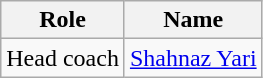<table class="wikitable">
<tr>
<th>Role</th>
<th>Name</th>
</tr>
<tr>
<td>Head coach</td>
<td> <a href='#'>Shahnaz Yari</a><br></td>
</tr>
</table>
